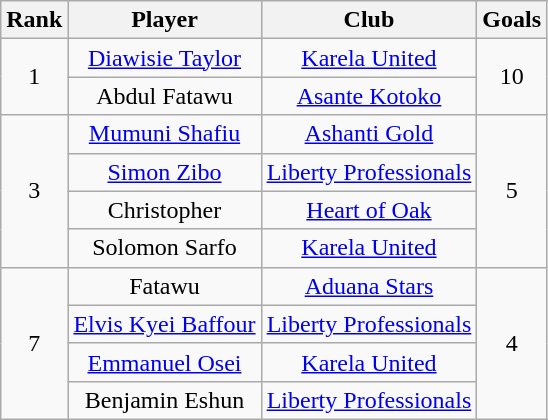<table class="wikitable" style="text-align:center;">
<tr>
<th>Rank</th>
<th>Player</th>
<th>Club</th>
<th>Goals</th>
</tr>
<tr>
<td rowspan=2>1</td>
<td> <a href='#'>Diawisie Taylor</a></td>
<td><a href='#'>Karela United</a></td>
<td rowspan=2>10</td>
</tr>
<tr>
<td> Abdul Fatawu</td>
<td><a href='#'>Asante Kotoko</a></td>
</tr>
<tr>
<td rowspan=4>3</td>
<td> <a href='#'>Mumuni Shafiu</a></td>
<td><a href='#'>Ashanti Gold</a></td>
<td rowspan=4>5</td>
</tr>
<tr>
<td> <a href='#'>Simon Zibo</a></td>
<td><a href='#'>Liberty Professionals</a></td>
</tr>
<tr>
<td> Christopher</td>
<td><a href='#'>Heart of Oak</a></td>
</tr>
<tr>
<td> Solomon Sarfo</td>
<td><a href='#'>Karela United</a></td>
</tr>
<tr>
<td rowspan=4>7</td>
<td> Fatawu</td>
<td><a href='#'>Aduana Stars</a></td>
<td rowspan=4>4</td>
</tr>
<tr>
<td> <a href='#'>Elvis Kyei Baffour</a></td>
<td><a href='#'>Liberty Professionals</a></td>
</tr>
<tr>
<td> <a href='#'>Emmanuel Osei</a></td>
<td><a href='#'>Karela United</a></td>
</tr>
<tr>
<td> Benjamin Eshun</td>
<td><a href='#'>Liberty Professionals</a></td>
</tr>
</table>
